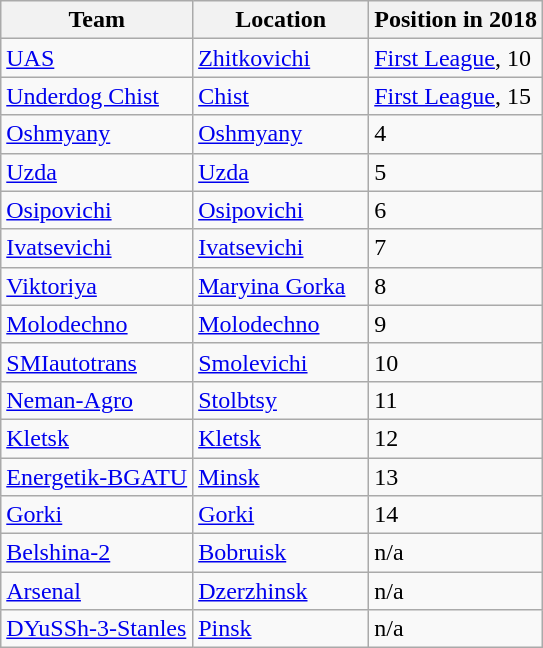<table class="wikitable sortable" style="text-align:left">
<tr>
<th>Team</th>
<th width=110>Location</th>
<th>Position in 2018</th>
</tr>
<tr>
<td><a href='#'>UAS</a></td>
<td><a href='#'>Zhitkovichi</a></td>
<td><a href='#'>First League</a>, 10</td>
</tr>
<tr>
<td><a href='#'>Underdog Chist</a></td>
<td><a href='#'>Chist</a></td>
<td><a href='#'>First League</a>, 15</td>
</tr>
<tr>
<td><a href='#'>Oshmyany</a></td>
<td><a href='#'>Oshmyany</a></td>
<td>4</td>
</tr>
<tr>
<td><a href='#'>Uzda</a></td>
<td><a href='#'>Uzda</a></td>
<td>5</td>
</tr>
<tr>
<td><a href='#'>Osipovichi</a></td>
<td><a href='#'>Osipovichi</a></td>
<td>6</td>
</tr>
<tr>
<td><a href='#'>Ivatsevichi</a></td>
<td><a href='#'>Ivatsevichi</a></td>
<td>7</td>
</tr>
<tr>
<td><a href='#'>Viktoriya</a></td>
<td><a href='#'>Maryina Gorka</a></td>
<td>8</td>
</tr>
<tr>
<td><a href='#'>Molodechno</a></td>
<td><a href='#'>Molodechno</a></td>
<td>9</td>
</tr>
<tr>
<td><a href='#'>SMIautotrans</a></td>
<td><a href='#'>Smolevichi</a></td>
<td>10</td>
</tr>
<tr>
<td><a href='#'>Neman-Agro</a></td>
<td><a href='#'>Stolbtsy</a></td>
<td>11</td>
</tr>
<tr>
<td><a href='#'>Kletsk</a></td>
<td><a href='#'>Kletsk</a></td>
<td>12</td>
</tr>
<tr>
<td><a href='#'>Energetik-BGATU</a></td>
<td><a href='#'>Minsk</a></td>
<td>13</td>
</tr>
<tr>
<td><a href='#'>Gorki</a></td>
<td><a href='#'>Gorki</a></td>
<td>14</td>
</tr>
<tr>
<td><a href='#'>Belshina-2</a></td>
<td><a href='#'>Bobruisk</a></td>
<td>n/a</td>
</tr>
<tr>
<td><a href='#'>Arsenal</a></td>
<td><a href='#'>Dzerzhinsk</a></td>
<td>n/a</td>
</tr>
<tr>
<td><a href='#'>DYuSSh-3-Stanles</a></td>
<td><a href='#'>Pinsk</a></td>
<td>n/a</td>
</tr>
</table>
